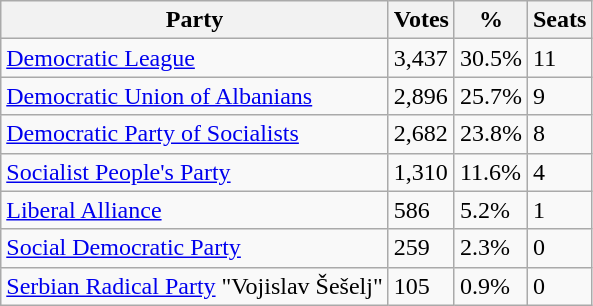<table class="wikitable">
<tr>
<th>Party</th>
<th>Votes</th>
<th>%</th>
<th>Seats</th>
</tr>
<tr>
<td><a href='#'>Democratic League</a></td>
<td>3,437</td>
<td>30.5%</td>
<td>11</td>
</tr>
<tr>
<td><a href='#'>Democratic Union of Albanians</a></td>
<td>2,896</td>
<td>25.7%</td>
<td>9</td>
</tr>
<tr>
<td><a href='#'>Democratic Party of Socialists</a></td>
<td>2,682</td>
<td>23.8%</td>
<td>8</td>
</tr>
<tr>
<td><a href='#'>Socialist People's Party</a></td>
<td>1,310</td>
<td>11.6%</td>
<td>4</td>
</tr>
<tr>
<td><a href='#'>Liberal Alliance</a></td>
<td>586</td>
<td>5.2%</td>
<td>1</td>
</tr>
<tr>
<td><a href='#'>Social Democratic Party</a></td>
<td>259</td>
<td>2.3%</td>
<td>0</td>
</tr>
<tr>
<td><a href='#'>Serbian Radical Party</a> "Vojislav Šešelj"</td>
<td>105</td>
<td>0.9%</td>
<td>0</td>
</tr>
</table>
